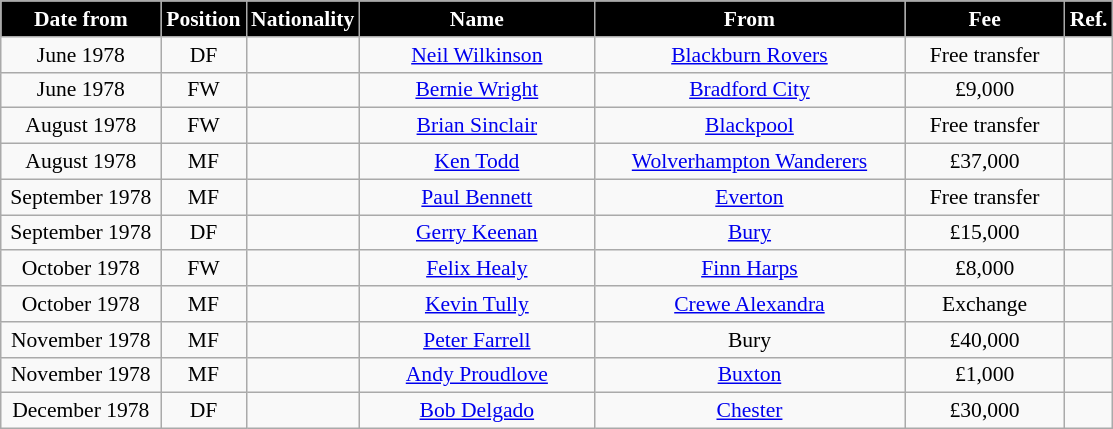<table class="wikitable" style="text-align:center; font-size:90%; ">
<tr>
<th style="background:#000000; color:white; width:100px;">Date from</th>
<th style="background:#000000; color:white; width:50px;">Position</th>
<th style="background:#000000; color:white; width:50px;">Nationality</th>
<th style="background:#000000; color:white; width:150px;">Name</th>
<th style="background:#000000; color:white; width:200px;">From</th>
<th style="background:#000000; color:white; width:100px;">Fee</th>
<th style="background:#000000; color:white; width:25px;">Ref.</th>
</tr>
<tr>
<td>June 1978</td>
<td>DF</td>
<td></td>
<td><a href='#'>Neil Wilkinson</a></td>
<td><a href='#'>Blackburn Rovers</a></td>
<td>Free transfer</td>
<td></td>
</tr>
<tr>
<td>June 1978</td>
<td>FW</td>
<td></td>
<td><a href='#'>Bernie Wright</a></td>
<td><a href='#'>Bradford City</a></td>
<td>£9,000</td>
<td></td>
</tr>
<tr>
<td>August 1978</td>
<td>FW</td>
<td></td>
<td><a href='#'>Brian Sinclair</a></td>
<td><a href='#'>Blackpool</a></td>
<td>Free transfer</td>
<td></td>
</tr>
<tr>
<td>August 1978</td>
<td>MF</td>
<td></td>
<td><a href='#'>Ken Todd</a></td>
<td><a href='#'>Wolverhampton Wanderers</a></td>
<td>£37,000</td>
<td></td>
</tr>
<tr>
<td>September 1978</td>
<td>MF</td>
<td></td>
<td><a href='#'>Paul Bennett</a></td>
<td><a href='#'>Everton</a></td>
<td>Free transfer</td>
<td></td>
</tr>
<tr>
<td>September 1978</td>
<td>DF</td>
<td></td>
<td><a href='#'>Gerry Keenan</a></td>
<td><a href='#'>Bury</a></td>
<td>£15,000</td>
<td></td>
</tr>
<tr>
<td>October 1978</td>
<td>FW</td>
<td></td>
<td><a href='#'>Felix Healy</a></td>
<td> <a href='#'>Finn Harps</a></td>
<td>£8,000</td>
<td></td>
</tr>
<tr>
<td>October 1978</td>
<td>MF</td>
<td></td>
<td><a href='#'>Kevin Tully</a></td>
<td><a href='#'>Crewe Alexandra</a></td>
<td>Exchange</td>
<td></td>
</tr>
<tr>
<td>November 1978</td>
<td>MF</td>
<td></td>
<td><a href='#'>Peter Farrell</a></td>
<td>Bury</td>
<td>£40,000</td>
<td></td>
</tr>
<tr>
<td>November 1978</td>
<td>MF</td>
<td></td>
<td><a href='#'>Andy Proudlove</a></td>
<td><a href='#'>Buxton</a></td>
<td>£1,000</td>
<td></td>
</tr>
<tr>
<td>December 1978</td>
<td>DF</td>
<td></td>
<td><a href='#'>Bob Delgado</a></td>
<td><a href='#'>Chester</a></td>
<td>£30,000</td>
<td></td>
</tr>
</table>
